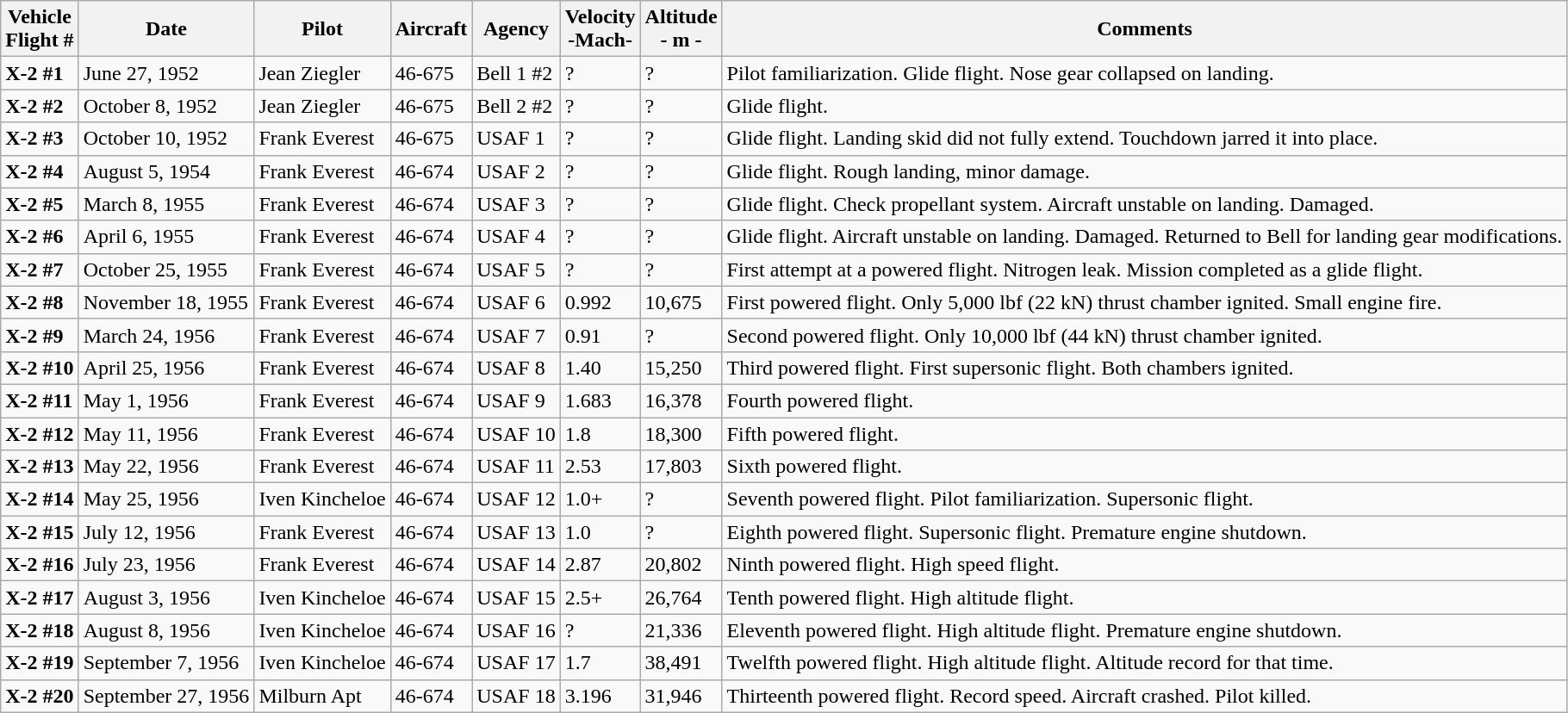<table class="wikitable">
<tr>
<th>Vehicle<br>Flight #</th>
<th>Date</th>
<th>Pilot</th>
<th>Aircraft</th>
<th>Agency</th>
<th>Velocity<br>-Mach-</th>
<th>Altitude<br>- m -</th>
<th>Comments</th>
</tr>
<tr>
<td><strong>X-2 #1</strong></td>
<td>June 27, 1952</td>
<td>Jean Ziegler</td>
<td>46-675</td>
<td>Bell 1 #2</td>
<td>?</td>
<td>?</td>
<td>Pilot familiarization. Glide flight. Nose gear collapsed on landing.</td>
</tr>
<tr>
<td><strong>X-2 #2</strong></td>
<td>October 8, 1952</td>
<td>Jean Ziegler</td>
<td>46-675</td>
<td>Bell 2 #2</td>
<td>?</td>
<td>?</td>
<td>Glide flight.</td>
</tr>
<tr>
<td><strong>X-2 #3</strong></td>
<td>October 10, 1952</td>
<td>Frank Everest</td>
<td>46-675</td>
<td>USAF 1</td>
<td>?</td>
<td>?</td>
<td>Glide flight. Landing skid did not fully extend. Touchdown jarred it into place.</td>
</tr>
<tr>
<td><strong>X-2 #4</strong></td>
<td>August 5, 1954</td>
<td>Frank Everest</td>
<td>46-674</td>
<td>USAF 2</td>
<td>?</td>
<td>?</td>
<td>Glide flight. Rough landing, minor damage.</td>
</tr>
<tr>
<td><strong>X-2 #5</strong></td>
<td>March 8, 1955</td>
<td>Frank Everest</td>
<td>46-674</td>
<td>USAF 3</td>
<td>?</td>
<td>?</td>
<td>Glide flight. Check propellant system. Aircraft unstable on landing. Damaged.</td>
</tr>
<tr>
<td><strong>X-2 #6</strong></td>
<td>April 6, 1955</td>
<td>Frank Everest</td>
<td>46-674</td>
<td>USAF 4</td>
<td>?</td>
<td>?</td>
<td>Glide flight. Aircraft unstable on landing. Damaged. Returned to Bell for landing gear modifications.</td>
</tr>
<tr>
<td><strong>X-2 #7</strong></td>
<td>October 25, 1955</td>
<td>Frank Everest</td>
<td>46-674</td>
<td>USAF 5</td>
<td>?</td>
<td>?</td>
<td>First attempt at a powered flight. Nitrogen leak. Mission completed as a glide flight.</td>
</tr>
<tr>
<td><strong>X-2 #8</strong></td>
<td>November 18, 1955</td>
<td>Frank Everest</td>
<td>46-674</td>
<td>USAF 6</td>
<td>0.992</td>
<td>10,675</td>
<td>First powered flight. Only 5,000 lbf (22 kN) thrust chamber ignited. Small engine fire.</td>
</tr>
<tr>
<td><strong>X-2 #9</strong></td>
<td>March 24, 1956</td>
<td>Frank Everest</td>
<td>46-674</td>
<td>USAF 7</td>
<td>0.91</td>
<td>?</td>
<td>Second powered flight. Only 10,000 lbf (44 kN) thrust chamber ignited.</td>
</tr>
<tr>
<td><strong>X-2 #10</strong></td>
<td>April 25, 1956</td>
<td>Frank Everest</td>
<td>46-674</td>
<td>USAF 8</td>
<td>1.40</td>
<td>15,250</td>
<td>Third powered flight. First supersonic flight. Both chambers ignited.</td>
</tr>
<tr>
<td><strong>X-2 #11</strong></td>
<td>May 1, 1956</td>
<td>Frank Everest</td>
<td>46-674</td>
<td>USAF 9</td>
<td>1.683</td>
<td>16,378</td>
<td>Fourth powered flight.</td>
</tr>
<tr>
<td><strong>X-2 #12</strong></td>
<td>May 11, 1956</td>
<td>Frank Everest</td>
<td>46-674</td>
<td>USAF 10</td>
<td>1.8</td>
<td>18,300</td>
<td>Fifth powered flight.</td>
</tr>
<tr>
<td><strong>X-2 #13</strong></td>
<td>May 22, 1956</td>
<td>Frank Everest</td>
<td>46-674</td>
<td>USAF 11</td>
<td>2.53</td>
<td>17,803</td>
<td>Sixth powered flight.</td>
</tr>
<tr>
<td><strong>X-2 #14</strong></td>
<td>May 25, 1956</td>
<td>Iven Kincheloe</td>
<td>46-674</td>
<td>USAF 12</td>
<td>1.0+</td>
<td>?</td>
<td>Seventh powered flight. Pilot familiarization. Supersonic flight.</td>
</tr>
<tr>
<td><strong>X-2 #15</strong></td>
<td>July 12, 1956</td>
<td>Frank Everest</td>
<td>46-674</td>
<td>USAF 13</td>
<td>1.0</td>
<td>?</td>
<td>Eighth powered flight. Supersonic flight. Premature engine shutdown.</td>
</tr>
<tr>
<td><strong>X-2 #16</strong></td>
<td>July 23, 1956</td>
<td>Frank Everest</td>
<td>46-674</td>
<td>USAF 14</td>
<td>2.87</td>
<td>20,802</td>
<td>Ninth powered flight. High speed flight.</td>
</tr>
<tr>
<td><strong>X-2 #17</strong></td>
<td>August 3, 1956</td>
<td>Iven Kincheloe</td>
<td>46-674</td>
<td>USAF 15</td>
<td>2.5+</td>
<td>26,764</td>
<td>Tenth powered flight. High altitude flight.</td>
</tr>
<tr>
<td><strong>X-2 #18</strong></td>
<td>August 8, 1956</td>
<td>Iven Kincheloe</td>
<td>46-674</td>
<td>USAF 16</td>
<td>?</td>
<td>21,336</td>
<td>Eleventh powered flight. High altitude flight. Premature engine shutdown.</td>
</tr>
<tr>
<td><strong>X-2 #19</strong></td>
<td>September 7, 1956</td>
<td>Iven Kincheloe</td>
<td>46-674</td>
<td>USAF 17</td>
<td>1.7</td>
<td>38,491</td>
<td>Twelfth powered flight. High altitude flight. Altitude record for that time.</td>
</tr>
<tr>
<td><strong>X-2 #20</strong></td>
<td>September 27, 1956</td>
<td>Milburn Apt</td>
<td>46-674</td>
<td>USAF 18</td>
<td>3.196</td>
<td>31,946</td>
<td>Thirteenth powered flight. Record speed. Aircraft crashed. Pilot killed.</td>
</tr>
</table>
